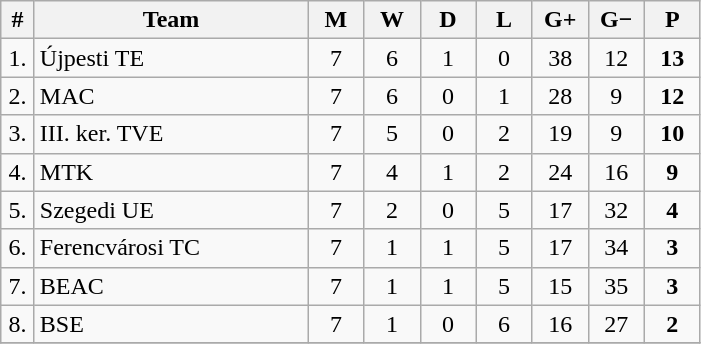<table class="wikitable" style="text-align: center;">
<tr>
<th width="15">#</th>
<th width="175">Team</th>
<th width="30">M</th>
<th width="30">W</th>
<th width="30">D</th>
<th width="30">L</th>
<th width="30">G+</th>
<th width="30">G−</th>
<th width="30">P</th>
</tr>
<tr>
<td>1.</td>
<td align="left">Újpesti TE</td>
<td>7</td>
<td>6</td>
<td>1</td>
<td>0</td>
<td>38</td>
<td>12</td>
<td><strong>13</strong></td>
</tr>
<tr>
<td>2.</td>
<td align="left">MAC</td>
<td>7</td>
<td>6</td>
<td>0</td>
<td>1</td>
<td>28</td>
<td>9</td>
<td><strong>12</strong></td>
</tr>
<tr>
<td>3.</td>
<td align="left">III. ker. TVE</td>
<td>7</td>
<td>5</td>
<td>0</td>
<td>2</td>
<td>19</td>
<td>9</td>
<td><strong>10</strong></td>
</tr>
<tr>
<td>4.</td>
<td align="left">MTK</td>
<td>7</td>
<td>4</td>
<td>1</td>
<td>2</td>
<td>24</td>
<td>16</td>
<td><strong>9</strong></td>
</tr>
<tr>
<td>5.</td>
<td align="left">Szegedi UE</td>
<td>7</td>
<td>2</td>
<td>0</td>
<td>5</td>
<td>17</td>
<td>32</td>
<td><strong>4</strong></td>
</tr>
<tr>
<td>6.</td>
<td align="left">Ferencvárosi TC</td>
<td>7</td>
<td>1</td>
<td>1</td>
<td>5</td>
<td>17</td>
<td>34</td>
<td><strong>3</strong></td>
</tr>
<tr>
<td>7.</td>
<td align="left">BEAC</td>
<td>7</td>
<td>1</td>
<td>1</td>
<td>5</td>
<td>15</td>
<td>35</td>
<td><strong>3</strong></td>
</tr>
<tr>
<td>8.</td>
<td align="left">BSE</td>
<td>7</td>
<td>1</td>
<td>0</td>
<td>6</td>
<td>16</td>
<td>27</td>
<td><strong>2</strong></td>
</tr>
<tr>
</tr>
</table>
